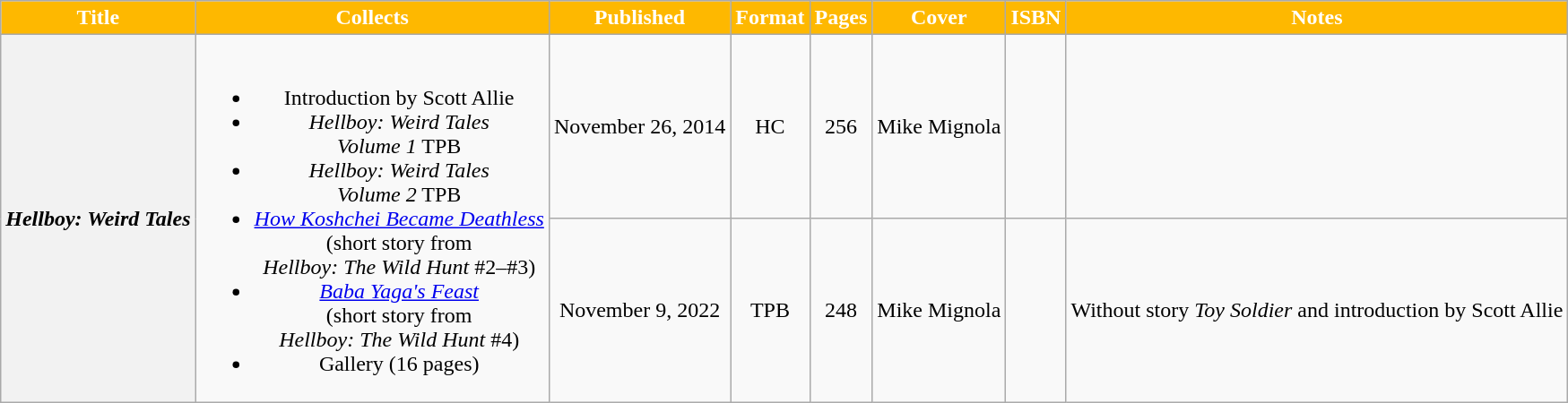<table class="wikitable" style="text-align: center">
<tr>
<th style="background:#feb800; color:#fff;">Title</th>
<th style="background:#feb800; color:#fff;">Collects</th>
<th style="background:#feb800; color:#fff;">Published</th>
<th style="background:#feb800; color:#fff;">Format</th>
<th style="background:#feb800; color:#fff;">Pages</th>
<th style="background:#feb800; color:#fff;">Cover</th>
<th style="background:#feb800; color:#fff;">ISBN</th>
<th style="background:#feb800; color:#fff;">Notes</th>
</tr>
<tr>
<th rowspan=2><em>Hellboy: Weird Tales</em></th>
<td rowspan=2><br><ul><li>Introduction by Scott Allie</li><li><em>Hellboy: Weird Tales<br>Volume 1</em> TPB</li><li><em>Hellboy: Weird Tales<br>Volume 2</em> TPB</li><li><a href='#'><em>How Koshchei Became Deathless</em></a><br>(short story from<br><em>Hellboy: The Wild Hunt</em> #2–#3)</li><li><a href='#'><em>Baba Yaga's Feast</em></a><br>(short story from<br><em>Hellboy: The Wild Hunt</em> #4)</li><li>Gallery (16 pages)</li></ul></td>
<td>November 26, 2014</td>
<td>HC</td>
<td>256</td>
<td>Mike Mignola</td>
<td></td>
<td></td>
</tr>
<tr>
<td>November 9, 2022</td>
<td>TPB</td>
<td>248</td>
<td>Mike Mignola</td>
<td></td>
<td>Without story <em>Toy Soldier</em> and introduction by Scott Allie</td>
</tr>
</table>
